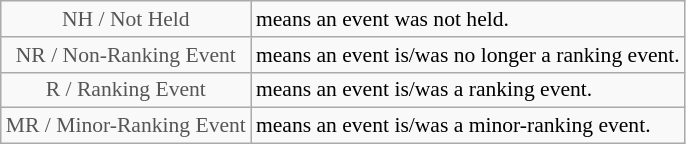<table class="wikitable" style="font-size:90%">
<tr>
<td style="text-align:center; color:#555555;" colspan="4">NH / Not Held</td>
<td>means an event was not held.</td>
</tr>
<tr>
<td style="text-align:center; color:#555555;" colspan="4">NR / Non-Ranking Event</td>
<td>means an event is/was no longer a ranking event.</td>
</tr>
<tr>
<td style="text-align:center; color:#555555;" colspan="4">R / Ranking Event</td>
<td>means an event is/was a ranking event.</td>
</tr>
<tr>
<td style="text-align:center; color:#555555;" colspan="4">MR / Minor-Ranking Event</td>
<td>means an event is/was a minor-ranking event.</td>
</tr>
</table>
